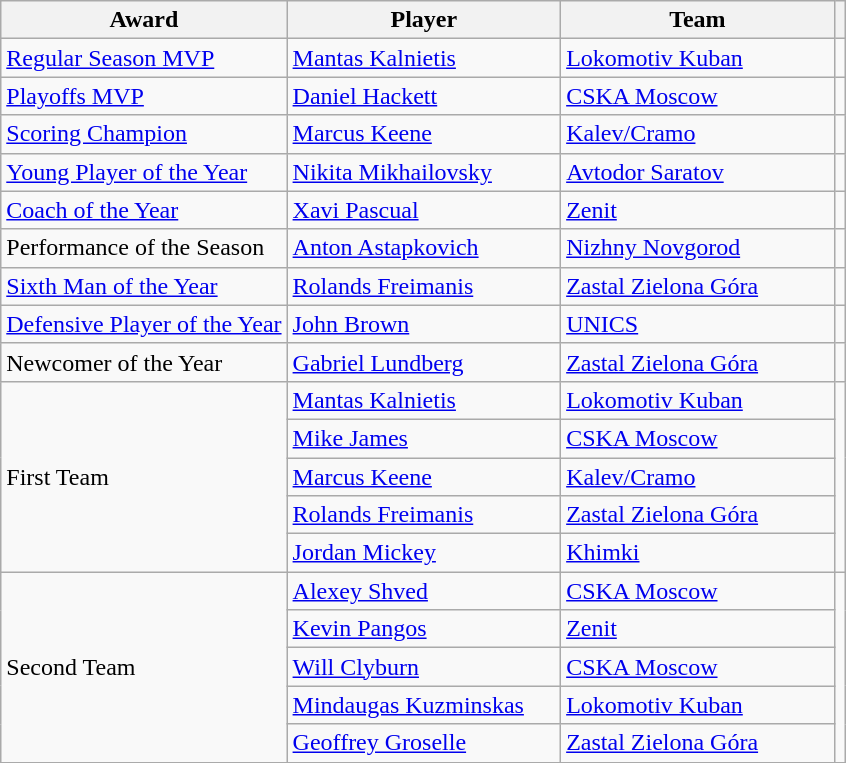<table class="wikitable sortable" style="text-align: left;">
<tr>
<th>Award</th>
<th style="width:175px;">Player</th>
<th style="width:175px;">Team</th>
<th></th>
</tr>
<tr>
<td><a href='#'>Regular Season MVP</a></td>
<td align=left> <a href='#'>Mantas Kalnietis</a></td>
<td align=left> <a href='#'>Lokomotiv Kuban</a></td>
<td></td>
</tr>
<tr>
<td><a href='#'>Playoffs MVP</a></td>
<td align=left> <a href='#'>Daniel Hackett</a></td>
<td align=left> <a href='#'>CSKA Moscow</a></td>
<td></td>
</tr>
<tr>
<td><a href='#'>Scoring Champion</a></td>
<td align=left> <a href='#'>Marcus Keene</a></td>
<td align=left> <a href='#'>Kalev/Cramo</a></td>
<td></td>
</tr>
<tr>
<td><a href='#'>Young Player of the Year</a></td>
<td align=left> <a href='#'>Nikita Mikhailovsky</a></td>
<td align=left> <a href='#'>Avtodor Saratov</a></td>
<td></td>
</tr>
<tr>
<td><a href='#'>Coach of the Year</a></td>
<td align=left> <a href='#'>Xavi Pascual</a></td>
<td align=left> <a href='#'>Zenit</a></td>
<td></td>
</tr>
<tr>
<td>Performance of the Season</td>
<td align=left> <a href='#'>Anton Astapkovich</a></td>
<td align=left> <a href='#'>Nizhny Novgorod</a></td>
<td></td>
</tr>
<tr>
<td><a href='#'>Sixth Man of the Year</a></td>
<td align=left> <a href='#'>Rolands Freimanis</a></td>
<td align=left> <a href='#'>Zastal Zielona Góra</a></td>
<td></td>
</tr>
<tr>
<td><a href='#'>Defensive Player of the Year</a></td>
<td align=left> <a href='#'>John Brown</a></td>
<td align=left> <a href='#'>UNICS</a></td>
<td></td>
</tr>
<tr>
<td>Newcomer of the Year</td>
<td align=left> <a href='#'>Gabriel Lundberg</a></td>
<td align=left> <a href='#'>Zastal Zielona Góra</a></td>
<td></td>
</tr>
<tr>
<td rowspan="5">First Team</td>
<td> <a href='#'>Mantas Kalnietis</a></td>
<td> <a href='#'>Lokomotiv Kuban</a></td>
<td rowspan="5"></td>
</tr>
<tr>
<td> <a href='#'>Mike James</a></td>
<td> <a href='#'>CSKA Moscow</a></td>
</tr>
<tr>
<td> <a href='#'>Marcus Keene</a></td>
<td> <a href='#'>Kalev/Cramo</a></td>
</tr>
<tr>
<td> <a href='#'>Rolands Freimanis</a></td>
<td> <a href='#'>Zastal Zielona Góra</a></td>
</tr>
<tr>
<td> <a href='#'>Jordan Mickey</a></td>
<td> <a href='#'>Khimki</a></td>
</tr>
<tr>
<td rowspan="5">Second Team</td>
<td> <a href='#'>Alexey Shved</a></td>
<td> <a href='#'>CSKA Moscow</a></td>
<td rowspan="5"></td>
</tr>
<tr>
<td> <a href='#'>Kevin Pangos</a></td>
<td> <a href='#'>Zenit</a></td>
</tr>
<tr>
<td> <a href='#'>Will Clyburn</a></td>
<td> <a href='#'>CSKA Moscow</a></td>
</tr>
<tr>
<td> <a href='#'>Mindaugas Kuzminskas</a></td>
<td> <a href='#'>Lokomotiv Kuban</a></td>
</tr>
<tr>
<td> <a href='#'>Geoffrey Groselle</a></td>
<td> <a href='#'>Zastal Zielona Góra</a></td>
</tr>
</table>
